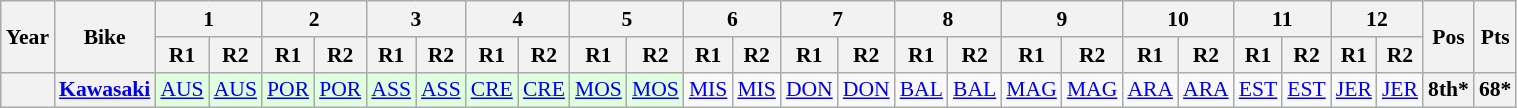<table class="wikitable" style="text-align:center; font-size:90%;">
<tr>
<th rowspan="2">Year</th>
<th rowspan="2">Bike</th>
<th colspan="2">1</th>
<th colspan="2">2</th>
<th colspan="2">3</th>
<th colspan="2">4</th>
<th colspan="2">5</th>
<th colspan="2">6</th>
<th colspan="2">7</th>
<th colspan="2">8</th>
<th colspan="2">9</th>
<th colspan="2">10</th>
<th colspan="2">11</th>
<th colspan="2">12</th>
<th rowspan="2">Pos</th>
<th rowspan="2">Pts</th>
</tr>
<tr>
<th>R1</th>
<th>R2</th>
<th>R1</th>
<th>R2</th>
<th>R1</th>
<th>R2</th>
<th>R1</th>
<th>R2</th>
<th>R1</th>
<th>R2</th>
<th>R1</th>
<th>R2</th>
<th>R1</th>
<th>R2</th>
<th>R1</th>
<th>R2</th>
<th>R1</th>
<th>R2</th>
<th>R1</th>
<th>R2</th>
<th>R1</th>
<th>R2</th>
<th>R1</th>
<th>R2</th>
</tr>
<tr>
<th></th>
<th><a href='#'>Kawasaki</a></th>
<td style="background:#DFFFDF;"><a href='#'>AUS</a><br></td>
<td style="background:#DFFFDF;"><a href='#'>AUS</a><br></td>
<td style="background:#DFFFDF;"><a href='#'>POR</a><br></td>
<td style="background:#DFFFDF;"><a href='#'>POR</a><br></td>
<td style="background:#DFFFDF;"><a href='#'>ASS</a><br></td>
<td style="background:#DFFFDF;"><a href='#'>ASS</a><br></td>
<td style="background:#DFFFDF;"><a href='#'>CRE</a><br></td>
<td style="background:#DFFFDF;"><a href='#'>CRE</a><br></td>
<td style="background:#DFFFDF;"><a href='#'>MOS</a><br></td>
<td style="background:#DFFFDF;"><a href='#'>MOS</a><br></td>
<td style="background:#;"><a href='#'>MIS</a><br></td>
<td style="background:#;"><a href='#'>MIS</a><br></td>
<td style="background:#;"><a href='#'>DON</a><br></td>
<td style="background:#;"><a href='#'>DON</a><br></td>
<td style="background:#;"><a href='#'>BAL</a><br></td>
<td style="background:#;"><a href='#'>BAL</a><br></td>
<td style="background:#;"><a href='#'>MAG</a><br></td>
<td style="background:#;"><a href='#'>MAG</a><br></td>
<td style="background:#;"><a href='#'>ARA</a><br></td>
<td style="background:#;"><a href='#'>ARA</a><br></td>
<td style="background:#;"><a href='#'>EST</a><br></td>
<td style="background:#;"><a href='#'>EST</a><br></td>
<td style="background:#;"><a href='#'>JER</a><br></td>
<td style="background:#;"><a href='#'>JER</a><br></td>
<th>8th*</th>
<th>68*</th>
</tr>
</table>
